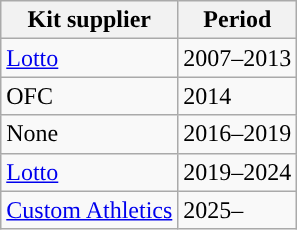<table class="wikitable" style="text-align:left;">
<tr>
<th>Kit supplier</th>
<th>Period</th>
</tr>
<tr>
<td align="Left"> <a href='#'>Lotto</a></td>
<td>2007–2013</td>
</tr>
<tr>
<td align="left"> OFC</td>
<td>2014</td>
</tr>
<tr>
<td align="left">None</td>
<td>2016–2019</td>
</tr>
<tr>
<td align="left"> <a href='#'>Lotto</a></td>
<td>2019–2024</td>
</tr>
<tr>
<td align="Left"> <a href='#'>Custom Athletics</a></td>
<td>2025–</td>
</tr>
</table>
